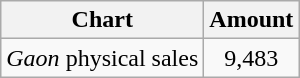<table class="wikitable">
<tr>
<th>Chart</th>
<th>Amount</th>
</tr>
<tr>
<td><em>Gaon</em> physical sales</td>
<td align="center">9,483</td>
</tr>
</table>
